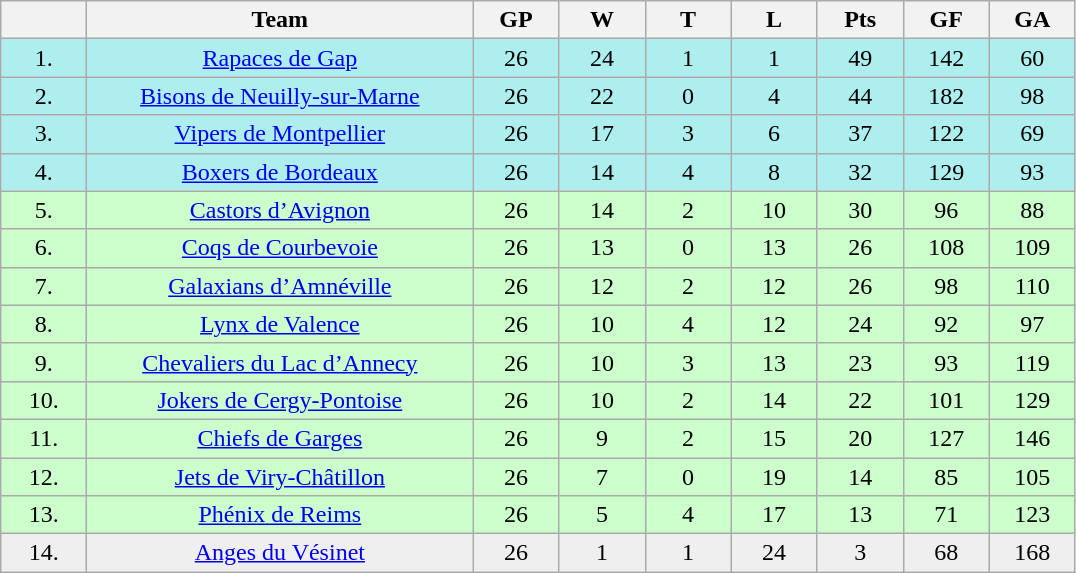<table class="wikitable">
<tr>
<th width="50"></th>
<th width="250">Team</th>
<th width="50">GP</th>
<th width="50">W</th>
<th width="50">T</th>
<th width="50">L</th>
<th width="50">Pts</th>
<th width="50">GF</th>
<th width="50">GA</th>
</tr>
<tr align="center" bgcolor="#AFEEEE">
<td>1.</td>
<td><a href='#'>Rapaces de Gap</a></td>
<td>26</td>
<td>24</td>
<td>1</td>
<td>1</td>
<td>49</td>
<td>142</td>
<td>60</td>
</tr>
<tr bgcolor="#AFEEEE" align="center">
<td>2.</td>
<td><a href='#'>Bisons de Neuilly-sur-Marne</a></td>
<td>26</td>
<td>22</td>
<td>0</td>
<td>4</td>
<td>44</td>
<td>182</td>
<td>98</td>
</tr>
<tr align="center" bgcolor="#AFEEEE">
<td>3.</td>
<td><a href='#'>Vipers de Montpellier</a></td>
<td>26</td>
<td>17</td>
<td>3</td>
<td>6</td>
<td>37</td>
<td>122</td>
<td>69</td>
</tr>
<tr align="center" bgcolor="#AFEEEE">
<td>4.</td>
<td><a href='#'>Boxers de Bordeaux</a></td>
<td>26</td>
<td>14</td>
<td>4</td>
<td>8</td>
<td>32</td>
<td>129</td>
<td>93</td>
</tr>
<tr align="center" bgcolor="#ccffcc">
<td>5.</td>
<td><a href='#'>Castors d’Avignon</a></td>
<td>26</td>
<td>14</td>
<td>2</td>
<td>10</td>
<td>30</td>
<td>96</td>
<td>88</td>
</tr>
<tr bgcolor="#ccffcc" align="center">
<td>6.</td>
<td><a href='#'>Coqs de Courbevoie</a></td>
<td>26</td>
<td>13</td>
<td>0</td>
<td>13</td>
<td>26</td>
<td>108</td>
<td>109</td>
</tr>
<tr align="center" bgcolor="#ccffcc">
<td>7.</td>
<td><a href='#'>Galaxians d’Amnéville</a></td>
<td>26</td>
<td>12</td>
<td>2</td>
<td>12</td>
<td>26</td>
<td>98</td>
<td>110</td>
</tr>
<tr bgcolor="#ccffcc" align="center">
<td>8.</td>
<td><a href='#'>Lynx de Valence</a></td>
<td>26</td>
<td>10</td>
<td>4</td>
<td>12</td>
<td>24</td>
<td>92</td>
<td>97</td>
</tr>
<tr bgcolor="#ccffcc" align="center">
<td>9.</td>
<td><a href='#'>Chevaliers du Lac d’Annecy</a></td>
<td>26</td>
<td>10</td>
<td>3</td>
<td>13</td>
<td>23</td>
<td>93</td>
<td>119</td>
</tr>
<tr align="center" bgcolor="#ccffcc">
<td>10.</td>
<td><a href='#'>Jokers de Cergy-Pontoise</a></td>
<td>26</td>
<td>10</td>
<td>2</td>
<td>14</td>
<td>22</td>
<td>101</td>
<td>129</td>
</tr>
<tr bgcolor="#ccffcc" align="center">
<td>11.</td>
<td><a href='#'>Chiefs de Garges</a></td>
<td>26</td>
<td>9</td>
<td>2</td>
<td>15</td>
<td>20</td>
<td>127</td>
<td>146</td>
</tr>
<tr bgcolor="#ccffcc" align="center">
<td>12.</td>
<td><a href='#'>Jets de Viry-Châtillon</a></td>
<td>26</td>
<td>7</td>
<td>0</td>
<td>19</td>
<td>14</td>
<td>85</td>
<td>105</td>
</tr>
<tr bgcolor="#ccffcc" align="center">
<td>13.</td>
<td><a href='#'>Phénix de Reims</a></td>
<td>26</td>
<td>5</td>
<td>4</td>
<td>17</td>
<td>13</td>
<td>71</td>
<td>123</td>
</tr>
<tr bgcolor="#EFEFEF" align="center">
<td>14.</td>
<td><a href='#'>Anges du Vésinet</a></td>
<td>26</td>
<td>1</td>
<td>1</td>
<td>24</td>
<td>3</td>
<td>68</td>
<td>168</td>
</tr>
</table>
